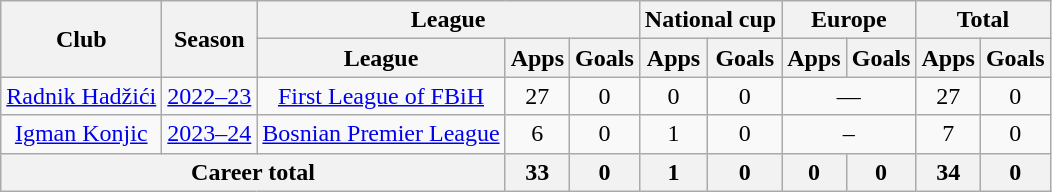<table class="wikitable" style="text-align:center">
<tr>
<th rowspan="2">Club</th>
<th rowspan="2">Season</th>
<th colspan="3">League</th>
<th colspan="2">National cup</th>
<th colspan="2">Europe</th>
<th colspan="2">Total</th>
</tr>
<tr>
<th>League</th>
<th>Apps</th>
<th>Goals</th>
<th>Apps</th>
<th>Goals</th>
<th>Apps</th>
<th>Goals</th>
<th>Apps</th>
<th>Goals</th>
</tr>
<tr>
<td><a href='#'>Radnik Hadžići</a></td>
<td><a href='#'>2022–23</a></td>
<td><a href='#'>First League of FBiH</a></td>
<td>27</td>
<td>0</td>
<td>0</td>
<td>0</td>
<td colspan="2">—</td>
<td>27</td>
<td>0</td>
</tr>
<tr>
<td><a href='#'>Igman Konjic</a></td>
<td><a href='#'>2023–24</a></td>
<td><a href='#'>Bosnian Premier League</a></td>
<td>6</td>
<td>0</td>
<td>1</td>
<td>0</td>
<td colspan="2">–</td>
<td>7</td>
<td>0</td>
</tr>
<tr>
<th colspan="3">Career total</th>
<th>33</th>
<th>0</th>
<th>1</th>
<th>0</th>
<th>0</th>
<th>0</th>
<th>34</th>
<th>0</th>
</tr>
</table>
